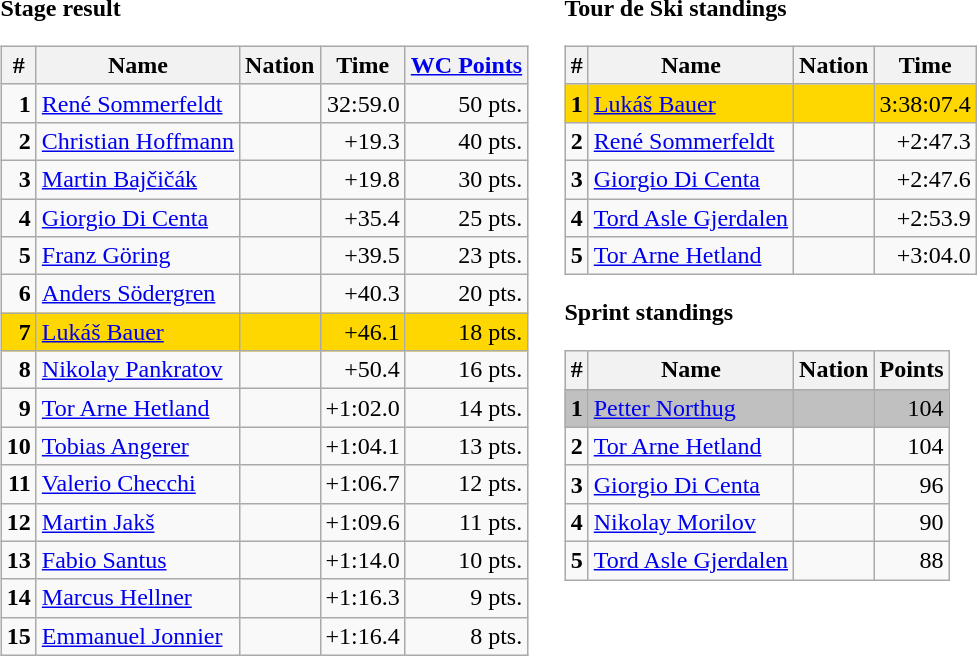<table>
<tr valign="top">
<td><strong>Stage result</strong><br><table class="wikitable">
<tr>
<th>#</th>
<th>Name</th>
<th>Nation</th>
<th>Time</th>
<th><a href='#'>WC Points</a></th>
</tr>
<tr align="right">
<td><strong>1</strong></td>
<td align="left"><a href='#'>René Sommerfeldt</a></td>
<td align="left"></td>
<td>32:59.0</td>
<td>50 pts.</td>
</tr>
<tr align="right">
<td><strong>2</strong></td>
<td align="left"><a href='#'>Christian Hoffmann</a></td>
<td align="left"></td>
<td>+19.3</td>
<td>40 pts.</td>
</tr>
<tr align="right">
<td><strong>3</strong></td>
<td align="left"><a href='#'>Martin Bajčičák</a></td>
<td align="left"></td>
<td>+19.8</td>
<td>30 pts.</td>
</tr>
<tr align="right">
<td><strong>4</strong></td>
<td align="left"><a href='#'>Giorgio Di Centa</a></td>
<td align="left"></td>
<td>+35.4</td>
<td>25 pts.</td>
</tr>
<tr align="right">
<td><strong>5</strong></td>
<td align="left"><a href='#'>Franz Göring</a></td>
<td align="left"></td>
<td>+39.5</td>
<td>23 pts.</td>
</tr>
<tr align="right">
<td><strong>6</strong></td>
<td align="left"><a href='#'>Anders Södergren</a></td>
<td align="left"></td>
<td>+40.3</td>
<td>20 pts.</td>
</tr>
<tr align="right" bgcolor="gold">
<td><strong>7</strong></td>
<td align="left"><a href='#'>Lukáš Bauer</a></td>
<td align="left"></td>
<td>+46.1</td>
<td>18 pts.</td>
</tr>
<tr align="right">
<td><strong>8</strong></td>
<td align="left"><a href='#'>Nikolay Pankratov</a></td>
<td align="left"></td>
<td>+50.4</td>
<td>16 pts.</td>
</tr>
<tr align="right">
<td><strong>9</strong></td>
<td align="left"><a href='#'>Tor Arne Hetland</a></td>
<td align="left"></td>
<td>+1:02.0</td>
<td>14 pts.</td>
</tr>
<tr align="right">
<td><strong>10</strong></td>
<td align="left"><a href='#'>Tobias Angerer</a></td>
<td align="left"></td>
<td>+1:04.1</td>
<td>13 pts.</td>
</tr>
<tr align="right">
<td><strong>11</strong></td>
<td align="left"><a href='#'>Valerio Checchi</a></td>
<td align="left"></td>
<td>+1:06.7</td>
<td>12 pts.</td>
</tr>
<tr align="right">
<td><strong>12</strong></td>
<td align="left"><a href='#'>Martin Jakš</a></td>
<td align="left"></td>
<td>+1:09.6</td>
<td>11 pts.</td>
</tr>
<tr align="right">
<td><strong>13</strong></td>
<td align="left"><a href='#'>Fabio Santus</a></td>
<td align="left"></td>
<td>+1:14.0</td>
<td>10 pts.</td>
</tr>
<tr align="right">
<td><strong>14</strong></td>
<td align="left"><a href='#'>Marcus Hellner</a></td>
<td align="left"></td>
<td>+1:16.3</td>
<td>9 pts.</td>
</tr>
<tr align="right">
<td><strong>15</strong></td>
<td align="left"><a href='#'>Emmanuel Jonnier</a></td>
<td align="left"></td>
<td>+1:16.4</td>
<td>8 pts.</td>
</tr>
</table>
</td>
<td></td>
<td><strong>Tour de Ski standings</strong><br><table class="wikitable">
<tr>
<th>#</th>
<th>Name</th>
<th>Nation</th>
<th>Time</th>
</tr>
<tr align="right" bgcolor="gold">
<td><strong>1</strong></td>
<td align="left"><a href='#'>Lukáš Bauer</a></td>
<td align="left"></td>
<td>3:38:07.4</td>
</tr>
<tr align="right">
<td><strong>2</strong></td>
<td align="left"><a href='#'>René Sommerfeldt</a></td>
<td align="left"></td>
<td>+2:47.3</td>
</tr>
<tr align="right">
<td><strong>3</strong></td>
<td align="left"><a href='#'>Giorgio Di Centa</a></td>
<td align="left"></td>
<td>+2:47.6</td>
</tr>
<tr align="right">
<td><strong>4</strong></td>
<td align="left"><a href='#'>Tord Asle Gjerdalen</a></td>
<td align="left"></td>
<td>+2:53.9</td>
</tr>
<tr align="right">
<td><strong>5</strong></td>
<td align="left"><a href='#'>Tor Arne Hetland</a></td>
<td align="left"></td>
<td>+3:04.0</td>
</tr>
</table>
<strong>Sprint standings</strong><table class="wikitable">
<tr>
<th>#</th>
<th>Name</th>
<th>Nation</th>
<th>Points</th>
</tr>
<tr align="right" bgcolor="silver">
<td><strong>1</strong></td>
<td align="left"><a href='#'>Petter Northug</a></td>
<td align="left"></td>
<td>104</td>
</tr>
<tr align="right">
<td><strong>2</strong></td>
<td align="left"><a href='#'>Tor Arne Hetland</a></td>
<td align="left"></td>
<td>104</td>
</tr>
<tr align="right">
<td><strong>3</strong></td>
<td align="left"><a href='#'>Giorgio Di Centa</a></td>
<td align="left"></td>
<td>96</td>
</tr>
<tr align="right">
<td><strong>4</strong></td>
<td align="left"><a href='#'>Nikolay Morilov</a></td>
<td align="left"></td>
<td>90</td>
</tr>
<tr align="right">
<td><strong>5</strong></td>
<td align="left"><a href='#'>Tord Asle Gjerdalen</a></td>
<td align="left"></td>
<td>88</td>
</tr>
</table>
</td>
</tr>
</table>
